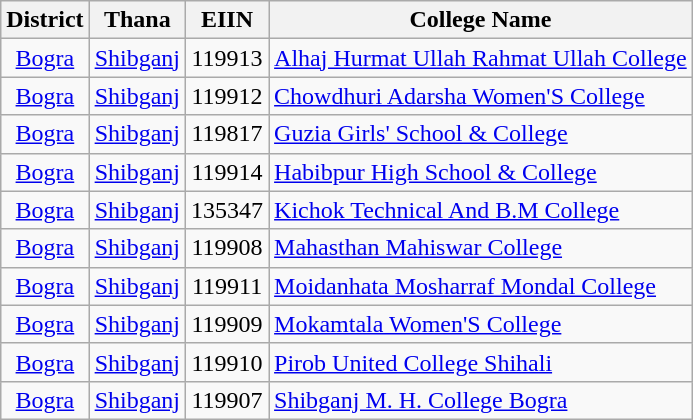<table class="wikitable">
<tr>
<th>District</th>
<th>Thana</th>
<th>EIIN</th>
<th>College Name</th>
</tr>
<tr>
<td style="text-align: center;"><a href='#'>Bogra</a></td>
<td style="text-align: center;"><a href='#'>Shibganj</a></td>
<td style="text-align: center;">119913</td>
<td><a href='#'>Alhaj Hurmat Ullah Rahmat Ullah College</a></td>
</tr>
<tr>
<td style="text-align: center;"><a href='#'>Bogra</a></td>
<td style="text-align: center;"><a href='#'>Shibganj</a></td>
<td style="text-align: center;">119912</td>
<td><a href='#'>Chowdhuri Adarsha Women'S College</a></td>
</tr>
<tr>
<td style="text-align: center;"><a href='#'>Bogra</a></td>
<td style="text-align: center;"><a href='#'>Shibganj</a></td>
<td style="text-align: center;">119817</td>
<td><a href='#'>Guzia Girls' School & College</a></td>
</tr>
<tr>
<td style="text-align: center;"><a href='#'>Bogra</a></td>
<td style="text-align: center;"><a href='#'>Shibganj</a></td>
<td style="text-align: center;">119914</td>
<td><a href='#'>Habibpur High School & College</a></td>
</tr>
<tr>
<td style="text-align: center;"><a href='#'>Bogra</a></td>
<td style="text-align: center;"><a href='#'>Shibganj</a></td>
<td style="text-align: center;">135347</td>
<td><a href='#'>Kichok Technical And B.M College</a></td>
</tr>
<tr>
<td style="text-align: center;"><a href='#'>Bogra</a></td>
<td style="text-align: center;"><a href='#'>Shibganj</a></td>
<td style="text-align: center;">119908</td>
<td><a href='#'>Mahasthan Mahiswar College</a></td>
</tr>
<tr>
<td style="text-align: center;"><a href='#'>Bogra</a></td>
<td style="text-align: center;"><a href='#'>Shibganj</a></td>
<td style="text-align: center;">119911</td>
<td><a href='#'>Moidanhata Mosharraf Mondal College</a></td>
</tr>
<tr>
<td style="text-align: center;"><a href='#'>Bogra</a></td>
<td style="text-align: center;"><a href='#'>Shibganj</a></td>
<td style="text-align: center;">119909</td>
<td><a href='#'>Mokamtala Women'S College</a></td>
</tr>
<tr>
<td style="text-align: center;"><a href='#'>Bogra</a></td>
<td style="text-align: center;"><a href='#'>Shibganj</a></td>
<td style="text-align: center;">119910</td>
<td><a href='#'>Pirob United College Shihali</a></td>
</tr>
<tr>
<td style="text-align: center;"><a href='#'>Bogra</a></td>
<td style="text-align: center;"><a href='#'>Shibganj</a></td>
<td style="text-align: center;">119907</td>
<td><a href='#'>Shibganj M. H. College Bogra</a></td>
</tr>
</table>
